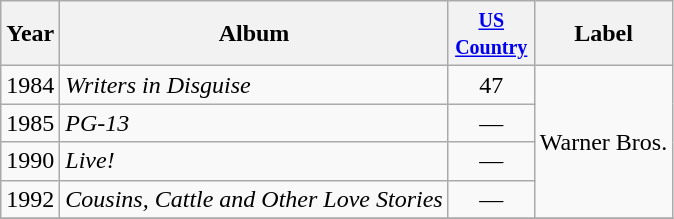<table class="wikitable">
<tr>
<th>Year</th>
<th>Album</th>
<th width=50><small><a href='#'>US Country</a></small></th>
<th>Label</th>
</tr>
<tr>
<td>1984</td>
<td><em>Writers in Disguise</em></td>
<td align="center">47</td>
<td rowspan=4>Warner Bros.</td>
</tr>
<tr>
<td>1985</td>
<td><em>PG-13</em></td>
<td align="center">—</td>
</tr>
<tr>
<td>1990</td>
<td><em>Live!</em></td>
<td align="center">—</td>
</tr>
<tr>
<td>1992</td>
<td><em>Cousins, Cattle and Other Love Stories</em></td>
<td align="center">—</td>
</tr>
<tr>
</tr>
</table>
